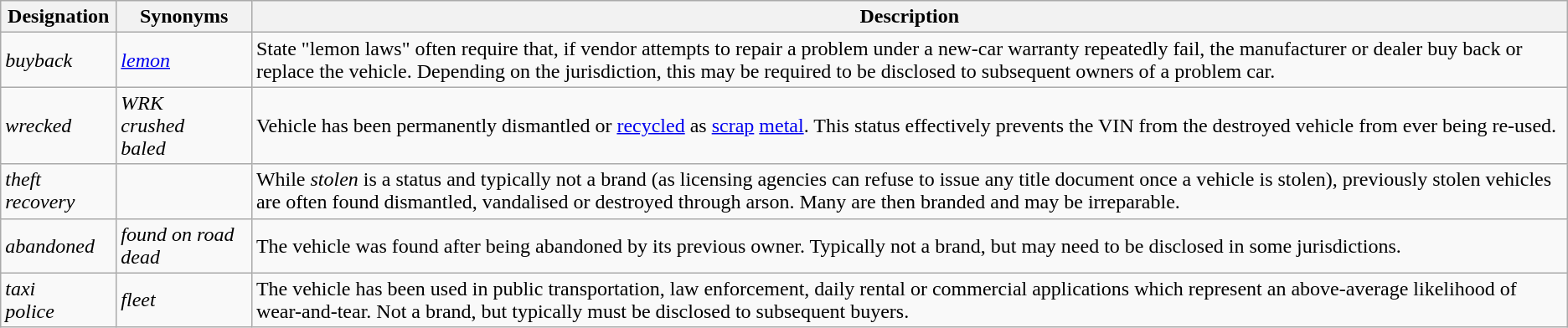<table class=wikitable>
<tr>
<th>Designation</th>
<th>Synonyms</th>
<th>Description</th>
</tr>
<tr>
<td><em>buyback</em></td>
<td><em><a href='#'>lemon</a></em></td>
<td>State "lemon laws" often require that, if vendor attempts to repair a problem under a new-car warranty repeatedly fail, the manufacturer or dealer buy back or replace the vehicle. Depending on the jurisdiction, this may be required to be disclosed to subsequent owners of a problem car.</td>
</tr>
<tr>
<td><em>wrecked</em></td>
<td><em>WRK</em><br><em>crushed</em><br><em>baled</em></td>
<td>Vehicle has been permanently dismantled or <a href='#'>recycled</a> as <a href='#'>scrap</a> <a href='#'>metal</a>. This status effectively prevents the VIN from the destroyed vehicle from ever being re-used.</td>
</tr>
<tr>
<td><em>theft recovery</em></td>
<td></td>
<td>While <em>stolen</em> is a status and typically not a brand (as licensing agencies can refuse to issue any title document once a vehicle is stolen), previously stolen vehicles are often found dismantled, vandalised or destroyed through arson. Many are then branded and may be irreparable.</td>
</tr>
<tr>
<td><em>abandoned</em></td>
<td><em>found on road dead</em></td>
<td>The vehicle was found after being abandoned by its previous owner. Typically not a brand, but may need to be disclosed in some jurisdictions.</td>
</tr>
<tr>
<td><em>taxi</em><br><em>police</em></td>
<td><em>fleet</em></td>
<td>The vehicle has been used in public transportation, law enforcement, daily rental or commercial applications which represent an above-average likelihood of wear-and-tear. Not a brand, but typically must be disclosed to subsequent buyers.</td>
</tr>
</table>
